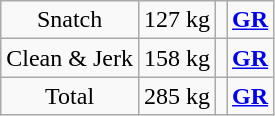<table class = "wikitable" style="text-align:center;">
<tr>
<td>Snatch</td>
<td>127 kg</td>
<td align=left></td>
<td><strong><a href='#'>GR</a></strong></td>
</tr>
<tr>
<td>Clean & Jerk</td>
<td>158 kg</td>
<td align=left></td>
<td><strong><a href='#'>GR</a></strong></td>
</tr>
<tr>
<td>Total</td>
<td>285 kg</td>
<td align=left></td>
<td><strong><a href='#'>GR</a></strong></td>
</tr>
</table>
